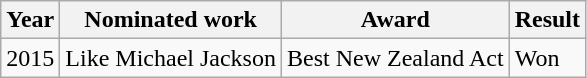<table class="wikitable">
<tr>
<th>Year</th>
<th>Nominated work</th>
<th>Award</th>
<th>Result</th>
</tr>
<tr>
<td>2015</td>
<td>Like Michael Jackson</td>
<td>Best New Zealand Act</td>
<td>Won</td>
</tr>
</table>
